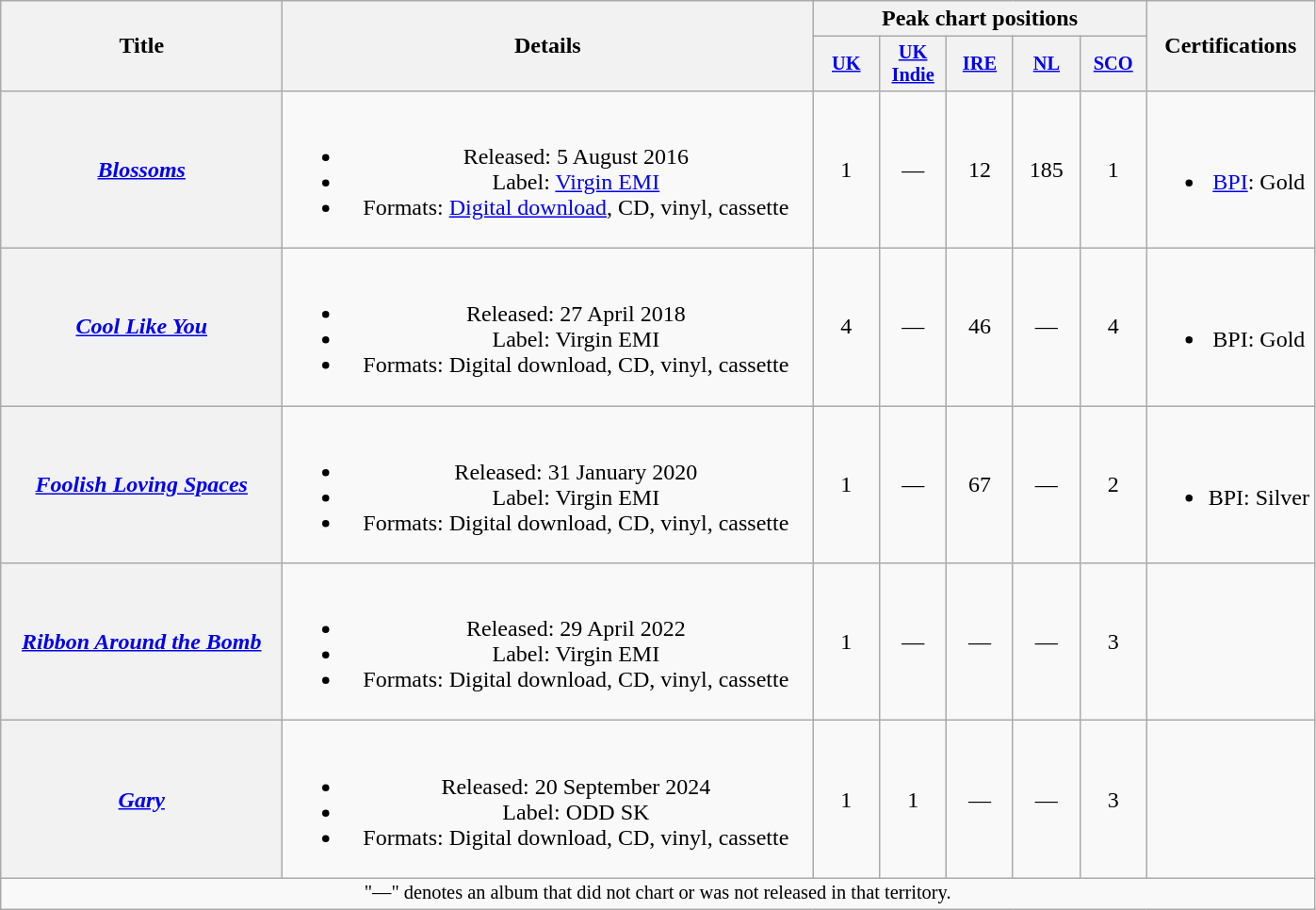<table class="wikitable plainrowheaders" style="text-align:center;">
<tr>
<th scope="col" rowspan="2" style="width:12em;">Title</th>
<th scope="col" rowspan="2" style="width:23em;">Details</th>
<th scope="col" colspan="5">Peak chart positions</th>
<th scope="col" rowspan="2">Certifications</th>
</tr>
<tr>
<th scope="col" style="width:3em;font-size:85%;"><a href='#'>UK</a><br></th>
<th scope="col" style="width:3em;font-size:85%;"><a href='#'>UK<br>Indie</a><br></th>
<th scope="col" style="width:3em;font-size:85%;"><a href='#'>IRE</a><br></th>
<th scope="col" style="width:3em;font-size:85%;"><a href='#'>NL</a><br></th>
<th scope="col" style="width:3em;font-size:85%;"><a href='#'>SCO</a><br></th>
</tr>
<tr>
<th scope="row"><em><a href='#'>Blossoms</a></em></th>
<td><br><ul><li>Released: 5 August 2016</li><li>Label: <a href='#'>Virgin EMI</a></li><li>Formats: <a href='#'>Digital download</a>, CD, vinyl, cassette</li></ul></td>
<td>1</td>
<td>—</td>
<td>12</td>
<td>185</td>
<td>1</td>
<td><br><ul><li><a href='#'>BPI</a>: Gold</li></ul></td>
</tr>
<tr>
<th scope="row"><em><a href='#'>Cool Like You</a></em></th>
<td><br><ul><li>Released: 27 April 2018</li><li>Label: Virgin EMI</li><li>Formats: Digital download, CD, vinyl, cassette</li></ul></td>
<td>4</td>
<td>—</td>
<td>46</td>
<td>—</td>
<td>4</td>
<td><br><ul><li>BPI: Gold</li></ul></td>
</tr>
<tr>
<th scope="row"><em><a href='#'>Foolish Loving Spaces</a></em></th>
<td><br><ul><li>Released: 31 January 2020</li><li>Label: Virgin EMI</li><li>Formats: Digital download, CD, vinyl, cassette</li></ul></td>
<td>1</td>
<td>—</td>
<td>67</td>
<td>—</td>
<td>2</td>
<td><br><ul><li>BPI: Silver</li></ul></td>
</tr>
<tr>
<th scope="row"><em><a href='#'>Ribbon Around the Bomb</a></em></th>
<td><br><ul><li>Released: 29 April 2022</li><li>Label: Virgin EMI</li><li>Formats: Digital download, CD, vinyl, cassette</li></ul></td>
<td>1</td>
<td>—</td>
<td>—</td>
<td>—</td>
<td>3</td>
<td></td>
</tr>
<tr>
<th scope="row"><em><a href='#'>Gary</a></em></th>
<td><br><ul><li>Released: 20 September 2024</li><li>Label: ODD SK</li><li>Formats: Digital download, CD, vinyl, cassette</li></ul></td>
<td>1</td>
<td>1</td>
<td>—</td>
<td>—</td>
<td>3</td>
<td></td>
</tr>
<tr>
<td colspan="10" style="font-size:85%">"—" denotes an album that did not chart or was not released in that territory.</td>
</tr>
</table>
